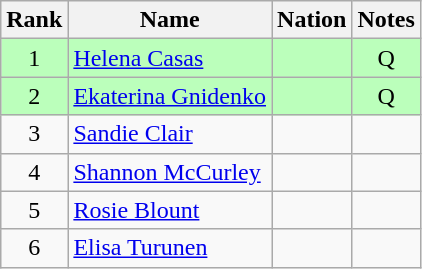<table class="wikitable sortable" style="text-align:center">
<tr>
<th>Rank</th>
<th>Name</th>
<th>Nation</th>
<th>Notes</th>
</tr>
<tr bgcolor=bbffbb>
<td>1</td>
<td align=left><a href='#'>Helena Casas</a></td>
<td align=left></td>
<td>Q</td>
</tr>
<tr bgcolor=bbffbb>
<td>2</td>
<td align=left><a href='#'>Ekaterina Gnidenko</a></td>
<td align=left></td>
<td>Q</td>
</tr>
<tr>
<td>3</td>
<td align=left><a href='#'>Sandie Clair</a></td>
<td align=left></td>
<td></td>
</tr>
<tr>
<td>4</td>
<td align=left><a href='#'>Shannon McCurley</a></td>
<td align=left></td>
<td></td>
</tr>
<tr>
<td>5</td>
<td align=left><a href='#'>Rosie Blount</a></td>
<td align=left></td>
<td></td>
</tr>
<tr>
<td>6</td>
<td align=left><a href='#'>Elisa Turunen</a></td>
<td align=left></td>
<td></td>
</tr>
</table>
